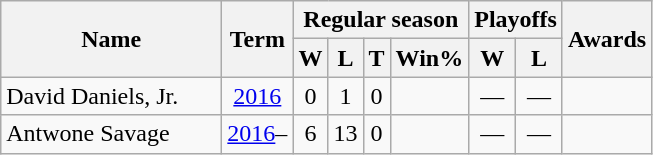<table class="wikitable" style="text-align:center">
<tr>
<th rowspan="2" style="width:140px;">Name</th>
<th rowspan="2">Term</th>
<th colspan="4">Regular season</th>
<th colspan="2">Playoffs</th>
<th rowspan="2">Awards</th>
</tr>
<tr>
<th>W</th>
<th>L</th>
<th>T</th>
<th>Win%</th>
<th>W</th>
<th>L</th>
</tr>
<tr>
<td align=left>David Daniels, Jr.</td>
<td><a href='#'>2016</a></td>
<td>0</td>
<td>1</td>
<td>0</td>
<td></td>
<td>—</td>
<td>—</td>
<td></td>
</tr>
<tr>
<td align=left>Antwone Savage</td>
<td><a href='#'>2016</a>–</td>
<td>6</td>
<td>13</td>
<td>0</td>
<td></td>
<td>—</td>
<td>—</td>
<td></td>
</tr>
</table>
